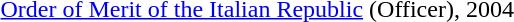<table>
<tr>
<td></td>
<td><a href='#'>Order of Merit of the Italian Republic</a> (Officer), 2004</td>
</tr>
<tr>
</tr>
</table>
